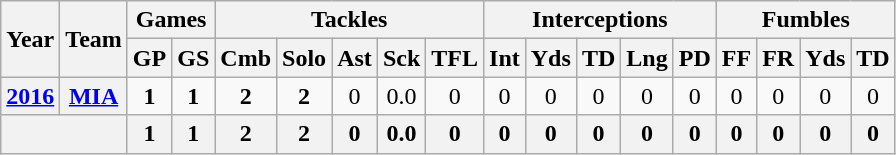<table class="wikitable" style="text-align:center">
<tr>
<th rowspan="2">Year</th>
<th rowspan="2">Team</th>
<th colspan="2">Games</th>
<th colspan="5">Tackles</th>
<th colspan="5">Interceptions</th>
<th colspan="4">Fumbles</th>
</tr>
<tr>
<th>GP</th>
<th>GS</th>
<th>Cmb</th>
<th>Solo</th>
<th>Ast</th>
<th>Sck</th>
<th>TFL</th>
<th>Int</th>
<th>Yds</th>
<th>TD</th>
<th>Lng</th>
<th>PD</th>
<th>FF</th>
<th>FR</th>
<th>Yds</th>
<th>TD</th>
</tr>
<tr>
<th><a href='#'>2016</a></th>
<th><a href='#'>MIA</a></th>
<td><strong>1</strong></td>
<td><strong>1</strong></td>
<td><strong>2</strong></td>
<td><strong>2</strong></td>
<td>0</td>
<td>0.0</td>
<td>0</td>
<td>0</td>
<td>0</td>
<td>0</td>
<td>0</td>
<td>0</td>
<td>0</td>
<td>0</td>
<td>0</td>
<td>0</td>
</tr>
<tr>
<th colspan="2"></th>
<th>1</th>
<th>1</th>
<th>2</th>
<th>2</th>
<th>0</th>
<th>0.0</th>
<th>0</th>
<th>0</th>
<th>0</th>
<th>0</th>
<th>0</th>
<th>0</th>
<th>0</th>
<th>0</th>
<th>0</th>
<th>0</th>
</tr>
</table>
